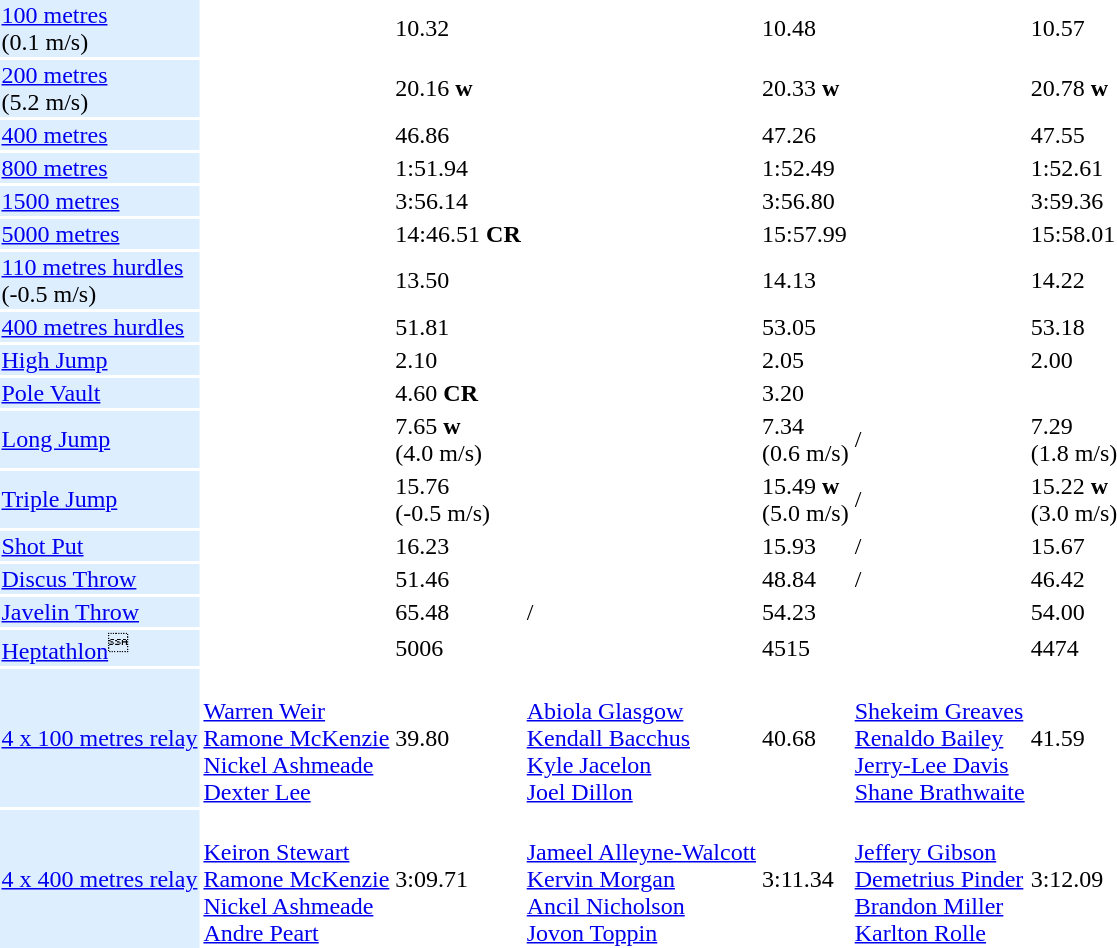<table>
<tr>
<td style="background:#def;"><a href='#'>100 metres</a> <br> (0.1 m/s)</td>
<td></td>
<td>10.32</td>
<td></td>
<td>10.48</td>
<td></td>
<td>10.57</td>
</tr>
<tr>
<td style="background:#def;"><a href='#'>200 metres</a> <br> (5.2 m/s)</td>
<td></td>
<td>20.16 <strong>w</strong></td>
<td></td>
<td>20.33 <strong>w</strong></td>
<td></td>
<td>20.78 <strong>w</strong></td>
</tr>
<tr>
<td style="background:#def;"><a href='#'>400 metres</a></td>
<td></td>
<td>46.86</td>
<td></td>
<td>47.26</td>
<td></td>
<td>47.55</td>
</tr>
<tr>
<td style="background:#def;"><a href='#'>800 metres</a></td>
<td></td>
<td>1:51.94</td>
<td></td>
<td>1:52.49</td>
<td></td>
<td>1:52.61</td>
</tr>
<tr>
<td style="background:#def;"><a href='#'>1500 metres</a></td>
<td></td>
<td>3:56.14</td>
<td></td>
<td>3:56.80</td>
<td></td>
<td>3:59.36</td>
</tr>
<tr>
<td style="background:#def;"><a href='#'>5000 metres</a></td>
<td></td>
<td>14:46.51 <strong>CR</strong></td>
<td></td>
<td>15:57.99</td>
<td></td>
<td>15:58.01</td>
</tr>
<tr>
<td style="background:#def;"><a href='#'>110 metres hurdles</a> <br> (-0.5 m/s)</td>
<td></td>
<td>13.50</td>
<td></td>
<td>14.13</td>
<td></td>
<td>14.22</td>
</tr>
<tr>
<td style="background:#def;"><a href='#'>400 metres hurdles</a></td>
<td></td>
<td>51.81</td>
<td></td>
<td>53.05</td>
<td></td>
<td>53.18</td>
</tr>
<tr>
<td style="background:#def;"><a href='#'>High Jump</a></td>
<td></td>
<td>2.10</td>
<td></td>
<td>2.05</td>
<td></td>
<td>2.00</td>
</tr>
<tr>
<td style="background:#def;"><a href='#'>Pole Vault</a></td>
<td></td>
<td>4.60 <strong>CR</strong></td>
<td></td>
<td>3.20</td>
<td></td>
<td></td>
</tr>
<tr>
<td style="background:#def;"><a href='#'>Long Jump</a></td>
<td></td>
<td>7.65 <strong>w</strong> <br> (4.0 m/s)</td>
<td></td>
<td>7.34 <br> (0.6 m/s)</td>
<td>/</td>
<td>7.29 <br> (1.8 m/s)</td>
</tr>
<tr>
<td style="background:#def;"><a href='#'>Triple Jump</a></td>
<td></td>
<td>15.76 <br> (-0.5 m/s)</td>
<td></td>
<td>15.49 <strong>w</strong> <br> (5.0 m/s)</td>
<td>/</td>
<td>15.22 <strong>w</strong> <br> (3.0 m/s)</td>
</tr>
<tr>
<td style="background:#def;"><a href='#'>Shot Put</a></td>
<td></td>
<td>16.23</td>
<td></td>
<td>15.93</td>
<td>/</td>
<td>15.67</td>
</tr>
<tr>
<td style="background:#def;"><a href='#'>Discus Throw</a></td>
<td></td>
<td>51.46</td>
<td></td>
<td>48.84</td>
<td>/</td>
<td>46.42</td>
</tr>
<tr>
<td style="background:#def;"><a href='#'>Javelin Throw</a></td>
<td></td>
<td>65.48</td>
<td>/</td>
<td>54.23</td>
<td></td>
<td>54.00</td>
</tr>
<tr>
<td style="background:#def;"><a href='#'>Heptathlon</a><sup></sup></td>
<td></td>
<td>5006</td>
<td></td>
<td>4515</td>
<td></td>
<td>4474</td>
</tr>
<tr>
<td style="background:#def;"><a href='#'>4 x 100 metres relay</a></td>
<td> <br> <a href='#'>Warren Weir</a> <br> <a href='#'>Ramone McKenzie</a> <br> <a href='#'>Nickel Ashmeade</a> <br> <a href='#'>Dexter Lee</a></td>
<td>39.80</td>
<td> <br> <a href='#'>Abiola Glasgow</a> <br> <a href='#'>Kendall Bacchus</a> <br> <a href='#'>Kyle Jacelon</a> <br> <a href='#'>Joel Dillon</a></td>
<td>40.68</td>
<td> <br> <a href='#'>Shekeim Greaves</a> <br> <a href='#'>Renaldo Bailey</a> <br> <a href='#'>Jerry-Lee Davis</a> <br> <a href='#'>Shane Brathwaite</a></td>
<td>41.59</td>
</tr>
<tr>
<td style="background:#def;"><a href='#'>4 x 400 metres relay</a></td>
<td> <br> <a href='#'>Keiron Stewart</a> <br> <a href='#'>Ramone McKenzie</a> <br> <a href='#'>Nickel Ashmeade</a> <br> <a href='#'>Andre Peart</a></td>
<td>3:09.71</td>
<td> <br> <a href='#'>Jameel Alleyne-Walcott</a> <br> <a href='#'>Kervin Morgan</a> <br> <a href='#'>Ancil Nicholson</a> <br> <a href='#'>Jovon Toppin</a></td>
<td>3:11.34</td>
<td> <br> <a href='#'>Jeffery Gibson</a> <br> <a href='#'>Demetrius Pinder</a> <br> <a href='#'>Brandon Miller</a> <br> <a href='#'>Karlton Rolle</a></td>
<td>3:12.09</td>
</tr>
</table>
